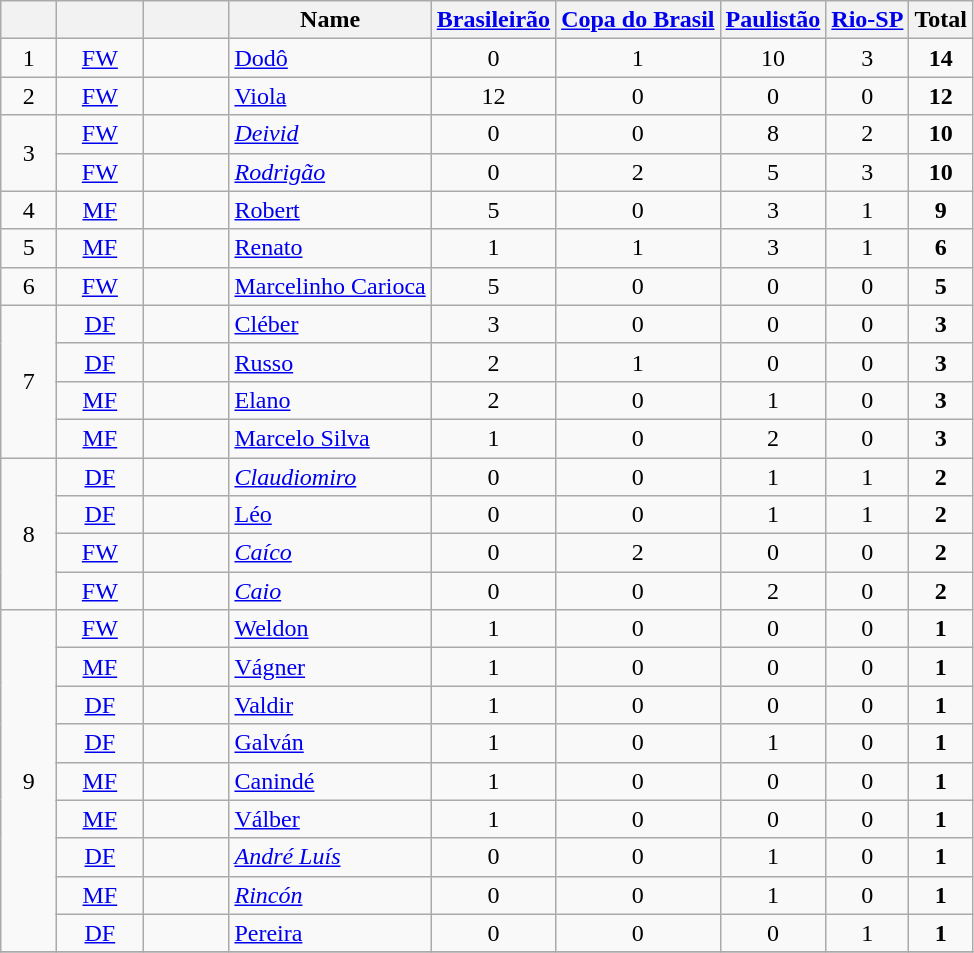<table class="wikitable sortable" style="text-align:center;">
<tr>
<th width="30"></th>
<th width="50"></th>
<th width="50"></th>
<th>Name</th>
<th><a href='#'>Brasileirão</a></th>
<th><a href='#'>Copa do Brasil</a></th>
<th><a href='#'>Paulistão</a></th>
<th><a href='#'>Rio-SP</a></th>
<th>Total</th>
</tr>
<tr>
<td rowspan=>1</td>
<td><a href='#'>FW</a></td>
<td></td>
<td align=left><a href='#'>Dodô</a></td>
<td>0</td>
<td>1</td>
<td>10</td>
<td>3</td>
<td><strong>14</strong></td>
</tr>
<tr>
<td rowspan=>2</td>
<td><a href='#'>FW</a></td>
<td></td>
<td align=left><a href='#'>Viola</a></td>
<td>12</td>
<td>0</td>
<td>0</td>
<td>0</td>
<td><strong>12</strong></td>
</tr>
<tr>
<td rowspan=2>3</td>
<td><a href='#'>FW</a></td>
<td></td>
<td align=left><em><a href='#'>Deivid</a></em></td>
<td>0</td>
<td>0</td>
<td>8</td>
<td>2</td>
<td><strong>10</strong></td>
</tr>
<tr>
<td><a href='#'>FW</a></td>
<td></td>
<td align=left><em><a href='#'>Rodrigão</a></em></td>
<td>0</td>
<td>2</td>
<td>5</td>
<td>3</td>
<td><strong>10</strong></td>
</tr>
<tr>
<td rowspan=>4</td>
<td><a href='#'>MF</a></td>
<td></td>
<td align=left><a href='#'>Robert</a></td>
<td>5</td>
<td>0</td>
<td>3</td>
<td>1</td>
<td><strong>9</strong></td>
</tr>
<tr>
<td rowspan=>5</td>
<td><a href='#'>MF</a></td>
<td></td>
<td align=left><a href='#'>Renato</a></td>
<td>1</td>
<td>1</td>
<td>3</td>
<td>1</td>
<td><strong>6</strong></td>
</tr>
<tr>
<td rowspan=>6</td>
<td><a href='#'>FW</a></td>
<td></td>
<td align=left><a href='#'>Marcelinho Carioca</a></td>
<td>5</td>
<td>0</td>
<td>0</td>
<td>0</td>
<td><strong>5</strong></td>
</tr>
<tr>
<td rowspan=4>7</td>
<td><a href='#'>DF</a></td>
<td></td>
<td align=left><a href='#'>Cléber</a></td>
<td>3</td>
<td>0</td>
<td>0</td>
<td>0</td>
<td><strong>3</strong></td>
</tr>
<tr>
<td><a href='#'>DF</a></td>
<td></td>
<td align=left><a href='#'>Russo</a></td>
<td>2</td>
<td>1</td>
<td>0</td>
<td>0</td>
<td><strong>3</strong></td>
</tr>
<tr>
<td><a href='#'>MF</a></td>
<td></td>
<td align=left><a href='#'>Elano</a></td>
<td>2</td>
<td>0</td>
<td>1</td>
<td>0</td>
<td><strong>3</strong></td>
</tr>
<tr>
<td><a href='#'>MF</a></td>
<td></td>
<td align=left><a href='#'>Marcelo Silva</a></td>
<td>1</td>
<td>0</td>
<td>2</td>
<td>0</td>
<td><strong>3</strong></td>
</tr>
<tr>
<td rowspan=4>8</td>
<td><a href='#'>DF</a></td>
<td></td>
<td align=left><em><a href='#'>Claudiomiro</a></em></td>
<td>0</td>
<td>0</td>
<td>1</td>
<td>1</td>
<td><strong>2</strong></td>
</tr>
<tr>
<td><a href='#'>DF</a></td>
<td></td>
<td align=left><a href='#'>Léo</a></td>
<td>0</td>
<td>0</td>
<td>1</td>
<td>1</td>
<td><strong>2</strong></td>
</tr>
<tr>
<td><a href='#'>FW</a></td>
<td></td>
<td align=left><em><a href='#'>Caíco</a></em></td>
<td>0</td>
<td>2</td>
<td>0</td>
<td>0</td>
<td><strong>2</strong></td>
</tr>
<tr>
<td><a href='#'>FW</a></td>
<td></td>
<td align=left><em><a href='#'>Caio</a></em></td>
<td>0</td>
<td>0</td>
<td>2</td>
<td>0</td>
<td><strong>2</strong></td>
</tr>
<tr>
<td rowspan=9>9</td>
<td><a href='#'>FW</a></td>
<td></td>
<td align=left><a href='#'>Weldon</a></td>
<td>1</td>
<td>0</td>
<td>0</td>
<td>0</td>
<td><strong>1</strong></td>
</tr>
<tr>
<td><a href='#'>MF</a></td>
<td></td>
<td align=left><a href='#'>Vágner</a></td>
<td>1</td>
<td>0</td>
<td>0</td>
<td>0</td>
<td><strong>1</strong></td>
</tr>
<tr>
<td><a href='#'>DF</a></td>
<td></td>
<td align=left><a href='#'>Valdir</a></td>
<td>1</td>
<td>0</td>
<td>0</td>
<td>0</td>
<td><strong>1</strong></td>
</tr>
<tr>
<td><a href='#'>DF</a></td>
<td></td>
<td align=left><a href='#'>Galván</a></td>
<td>1</td>
<td>0</td>
<td>1</td>
<td>0</td>
<td><strong>1</strong></td>
</tr>
<tr>
<td><a href='#'>MF</a></td>
<td></td>
<td align=left><a href='#'>Canindé</a></td>
<td>1</td>
<td>0</td>
<td>0</td>
<td>0</td>
<td><strong>1</strong></td>
</tr>
<tr>
<td><a href='#'>MF</a></td>
<td></td>
<td align=left><a href='#'>Válber</a></td>
<td>1</td>
<td>0</td>
<td>0</td>
<td>0</td>
<td><strong>1</strong></td>
</tr>
<tr>
<td><a href='#'>DF</a></td>
<td></td>
<td align=left><em><a href='#'>André Luís</a></em></td>
<td>0</td>
<td>0</td>
<td>1</td>
<td>0</td>
<td><strong>1</strong></td>
</tr>
<tr>
<td><a href='#'>MF</a></td>
<td></td>
<td align=left><em><a href='#'>Rincón</a></em></td>
<td>0</td>
<td>0</td>
<td>1</td>
<td>0</td>
<td><strong>1</strong></td>
</tr>
<tr>
<td><a href='#'>DF</a></td>
<td></td>
<td align=left><a href='#'>Pereira</a></td>
<td>0</td>
<td>0</td>
<td>0</td>
<td>1</td>
<td><strong>1</strong></td>
</tr>
<tr>
</tr>
</table>
